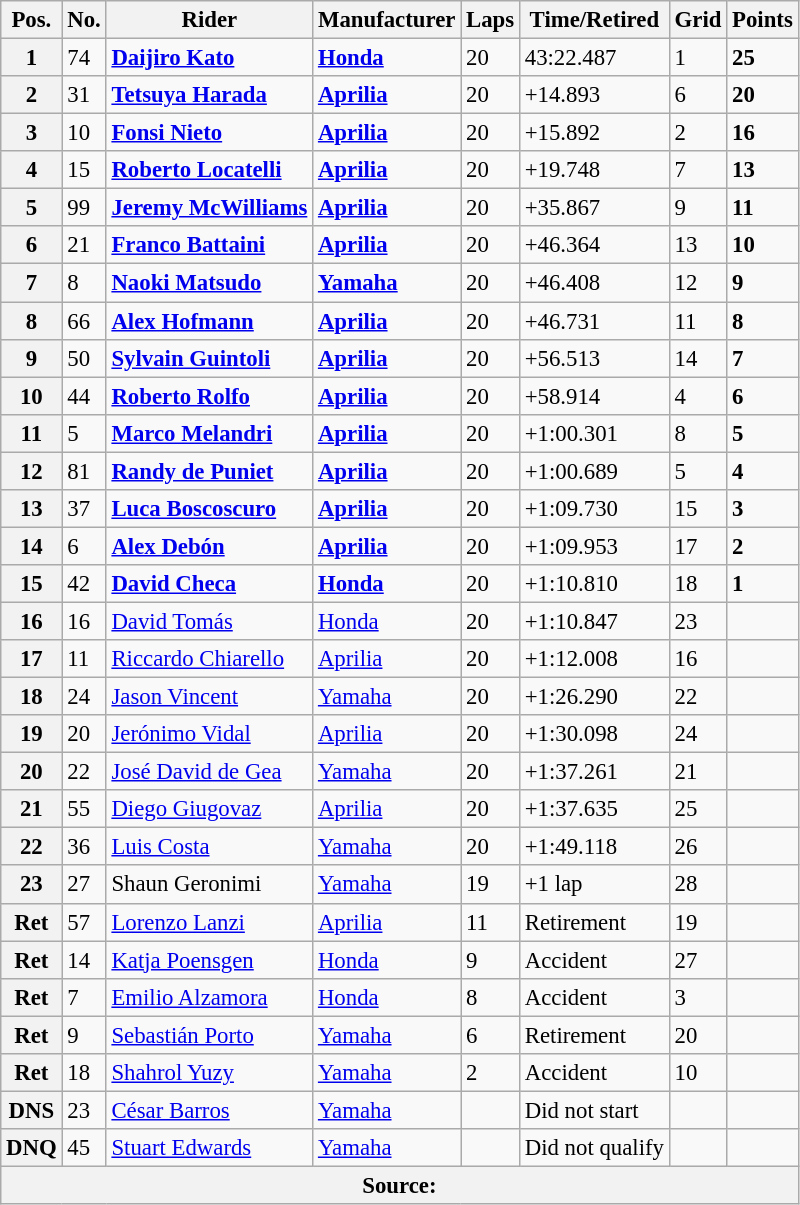<table class="wikitable" style="font-size: 95%;">
<tr>
<th>Pos.</th>
<th>No.</th>
<th>Rider</th>
<th>Manufacturer</th>
<th>Laps</th>
<th>Time/Retired</th>
<th>Grid</th>
<th>Points</th>
</tr>
<tr>
<th>1</th>
<td>74</td>
<td> <strong><a href='#'>Daijiro Kato</a></strong></td>
<td><strong><a href='#'>Honda</a></strong></td>
<td>20</td>
<td>43:22.487</td>
<td>1</td>
<td><strong>25</strong></td>
</tr>
<tr>
<th>2</th>
<td>31</td>
<td> <strong><a href='#'>Tetsuya Harada</a></strong></td>
<td><strong><a href='#'>Aprilia</a></strong></td>
<td>20</td>
<td>+14.893</td>
<td>6</td>
<td><strong>20</strong></td>
</tr>
<tr>
<th>3</th>
<td>10</td>
<td> <strong><a href='#'>Fonsi Nieto</a></strong></td>
<td><strong><a href='#'>Aprilia</a></strong></td>
<td>20</td>
<td>+15.892</td>
<td>2</td>
<td><strong>16</strong></td>
</tr>
<tr>
<th>4</th>
<td>15</td>
<td> <strong><a href='#'>Roberto Locatelli</a></strong></td>
<td><strong><a href='#'>Aprilia</a></strong></td>
<td>20</td>
<td>+19.748</td>
<td>7</td>
<td><strong>13</strong></td>
</tr>
<tr>
<th>5</th>
<td>99</td>
<td> <strong><a href='#'>Jeremy McWilliams</a></strong></td>
<td><strong><a href='#'>Aprilia</a></strong></td>
<td>20</td>
<td>+35.867</td>
<td>9</td>
<td><strong>11</strong></td>
</tr>
<tr>
<th>6</th>
<td>21</td>
<td> <strong><a href='#'>Franco Battaini</a></strong></td>
<td><strong><a href='#'>Aprilia</a></strong></td>
<td>20</td>
<td>+46.364</td>
<td>13</td>
<td><strong>10</strong></td>
</tr>
<tr>
<th>7</th>
<td>8</td>
<td> <strong><a href='#'>Naoki Matsudo</a></strong></td>
<td><strong><a href='#'>Yamaha</a></strong></td>
<td>20</td>
<td>+46.408</td>
<td>12</td>
<td><strong>9</strong></td>
</tr>
<tr>
<th>8</th>
<td>66</td>
<td> <strong><a href='#'>Alex Hofmann</a></strong></td>
<td><strong><a href='#'>Aprilia</a></strong></td>
<td>20</td>
<td>+46.731</td>
<td>11</td>
<td><strong>8</strong></td>
</tr>
<tr>
<th>9</th>
<td>50</td>
<td> <strong><a href='#'>Sylvain Guintoli</a></strong></td>
<td><strong><a href='#'>Aprilia</a></strong></td>
<td>20</td>
<td>+56.513</td>
<td>14</td>
<td><strong>7</strong></td>
</tr>
<tr>
<th>10</th>
<td>44</td>
<td> <strong><a href='#'>Roberto Rolfo</a></strong></td>
<td><strong><a href='#'>Aprilia</a></strong></td>
<td>20</td>
<td>+58.914</td>
<td>4</td>
<td><strong>6</strong></td>
</tr>
<tr>
<th>11</th>
<td>5</td>
<td> <strong><a href='#'>Marco Melandri</a></strong></td>
<td><strong><a href='#'>Aprilia</a></strong></td>
<td>20</td>
<td>+1:00.301</td>
<td>8</td>
<td><strong>5</strong></td>
</tr>
<tr>
<th>12</th>
<td>81</td>
<td> <strong><a href='#'>Randy de Puniet</a></strong></td>
<td><strong><a href='#'>Aprilia</a></strong></td>
<td>20</td>
<td>+1:00.689</td>
<td>5</td>
<td><strong>4</strong></td>
</tr>
<tr>
<th>13</th>
<td>37</td>
<td> <strong><a href='#'>Luca Boscoscuro</a></strong></td>
<td><strong><a href='#'>Aprilia</a></strong></td>
<td>20</td>
<td>+1:09.730</td>
<td>15</td>
<td><strong>3</strong></td>
</tr>
<tr>
<th>14</th>
<td>6</td>
<td> <strong><a href='#'>Alex Debón</a></strong></td>
<td><strong><a href='#'>Aprilia</a></strong></td>
<td>20</td>
<td>+1:09.953</td>
<td>17</td>
<td><strong>2</strong></td>
</tr>
<tr>
<th>15</th>
<td>42</td>
<td> <strong><a href='#'>David Checa</a></strong></td>
<td><strong><a href='#'>Honda</a></strong></td>
<td>20</td>
<td>+1:10.810</td>
<td>18</td>
<td><strong>1</strong></td>
</tr>
<tr>
<th>16</th>
<td>16</td>
<td> <a href='#'>David Tomás</a></td>
<td><a href='#'>Honda</a></td>
<td>20</td>
<td>+1:10.847</td>
<td>23</td>
<td></td>
</tr>
<tr>
<th>17</th>
<td>11</td>
<td> <a href='#'>Riccardo Chiarello</a></td>
<td><a href='#'>Aprilia</a></td>
<td>20</td>
<td>+1:12.008</td>
<td>16</td>
<td></td>
</tr>
<tr>
<th>18</th>
<td>24</td>
<td> <a href='#'>Jason Vincent</a></td>
<td><a href='#'>Yamaha</a></td>
<td>20</td>
<td>+1:26.290</td>
<td>22</td>
<td></td>
</tr>
<tr>
<th>19</th>
<td>20</td>
<td> <a href='#'>Jerónimo Vidal</a></td>
<td><a href='#'>Aprilia</a></td>
<td>20</td>
<td>+1:30.098</td>
<td>24</td>
<td></td>
</tr>
<tr>
<th>20</th>
<td>22</td>
<td> <a href='#'>José David de Gea</a></td>
<td><a href='#'>Yamaha</a></td>
<td>20</td>
<td>+1:37.261</td>
<td>21</td>
<td></td>
</tr>
<tr>
<th>21</th>
<td>55</td>
<td> <a href='#'>Diego Giugovaz</a></td>
<td><a href='#'>Aprilia</a></td>
<td>20</td>
<td>+1:37.635</td>
<td>25</td>
<td></td>
</tr>
<tr>
<th>22</th>
<td>36</td>
<td> <a href='#'>Luis Costa</a></td>
<td><a href='#'>Yamaha</a></td>
<td>20</td>
<td>+1:49.118</td>
<td>26</td>
<td></td>
</tr>
<tr>
<th>23</th>
<td>27</td>
<td> Shaun Geronimi</td>
<td><a href='#'>Yamaha</a></td>
<td>19</td>
<td>+1 lap</td>
<td>28</td>
<td></td>
</tr>
<tr>
<th>Ret</th>
<td>57</td>
<td> <a href='#'>Lorenzo Lanzi</a></td>
<td><a href='#'>Aprilia</a></td>
<td>11</td>
<td>Retirement</td>
<td>19</td>
<td></td>
</tr>
<tr>
<th>Ret</th>
<td>14</td>
<td> <a href='#'>Katja Poensgen</a></td>
<td><a href='#'>Honda</a></td>
<td>9</td>
<td>Accident</td>
<td>27</td>
<td></td>
</tr>
<tr>
<th>Ret</th>
<td>7</td>
<td> <a href='#'>Emilio Alzamora</a></td>
<td><a href='#'>Honda</a></td>
<td>8</td>
<td>Accident</td>
<td>3</td>
<td></td>
</tr>
<tr>
<th>Ret</th>
<td>9</td>
<td> <a href='#'>Sebastián Porto</a></td>
<td><a href='#'>Yamaha</a></td>
<td>6</td>
<td>Retirement</td>
<td>20</td>
<td></td>
</tr>
<tr>
<th>Ret</th>
<td>18</td>
<td> <a href='#'>Shahrol Yuzy</a></td>
<td><a href='#'>Yamaha</a></td>
<td>2</td>
<td>Accident</td>
<td>10</td>
<td></td>
</tr>
<tr>
<th>DNS</th>
<td>23</td>
<td> <a href='#'>César Barros</a></td>
<td><a href='#'>Yamaha</a></td>
<td></td>
<td>Did not start</td>
<td></td>
<td></td>
</tr>
<tr>
<th>DNQ</th>
<td>45</td>
<td> <a href='#'>Stuart Edwards</a></td>
<td><a href='#'>Yamaha</a></td>
<td></td>
<td>Did not qualify</td>
<td></td>
<td></td>
</tr>
<tr>
<th colspan=8>Source: </th>
</tr>
</table>
